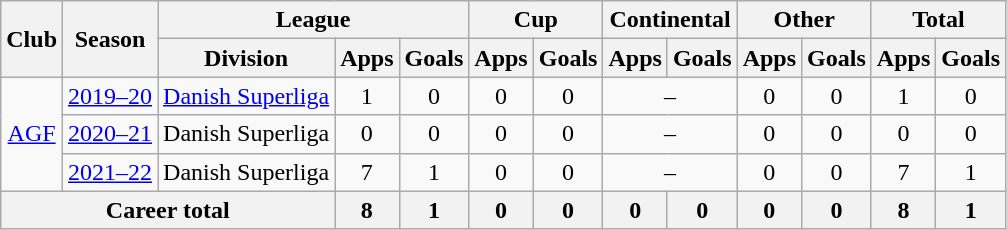<table class="wikitable" style="text-align: center">
<tr>
<th rowspan="2">Club</th>
<th rowspan="2">Season</th>
<th colspan="3">League</th>
<th colspan="2">Cup</th>
<th colspan="2">Continental</th>
<th colspan="2">Other</th>
<th colspan="2">Total</th>
</tr>
<tr>
<th>Division</th>
<th>Apps</th>
<th>Goals</th>
<th>Apps</th>
<th>Goals</th>
<th>Apps</th>
<th>Goals</th>
<th>Apps</th>
<th>Goals</th>
<th>Apps</th>
<th>Goals</th>
</tr>
<tr>
<td rowspan="3"><a href='#'>AGF</a></td>
<td><a href='#'>2019–20</a></td>
<td><a href='#'>Danish Superliga</a></td>
<td>1</td>
<td>0</td>
<td>0</td>
<td>0</td>
<td colspan="2">–</td>
<td>0</td>
<td>0</td>
<td>1</td>
<td>0</td>
</tr>
<tr>
<td><a href='#'>2020–21</a></td>
<td>Danish Superliga</td>
<td>0</td>
<td>0</td>
<td>0</td>
<td>0</td>
<td colspan="2">–</td>
<td>0</td>
<td>0</td>
<td>0</td>
<td>0</td>
</tr>
<tr>
<td><a href='#'>2021–22</a></td>
<td>Danish Superliga</td>
<td>7</td>
<td>1</td>
<td>0</td>
<td>0</td>
<td colspan="2">–</td>
<td>0</td>
<td>0</td>
<td>7</td>
<td>1</td>
</tr>
<tr>
<th colspan=3>Career total</th>
<th>8</th>
<th>1</th>
<th>0</th>
<th>0</th>
<th>0</th>
<th>0</th>
<th>0</th>
<th>0</th>
<th>8</th>
<th>1</th>
</tr>
</table>
